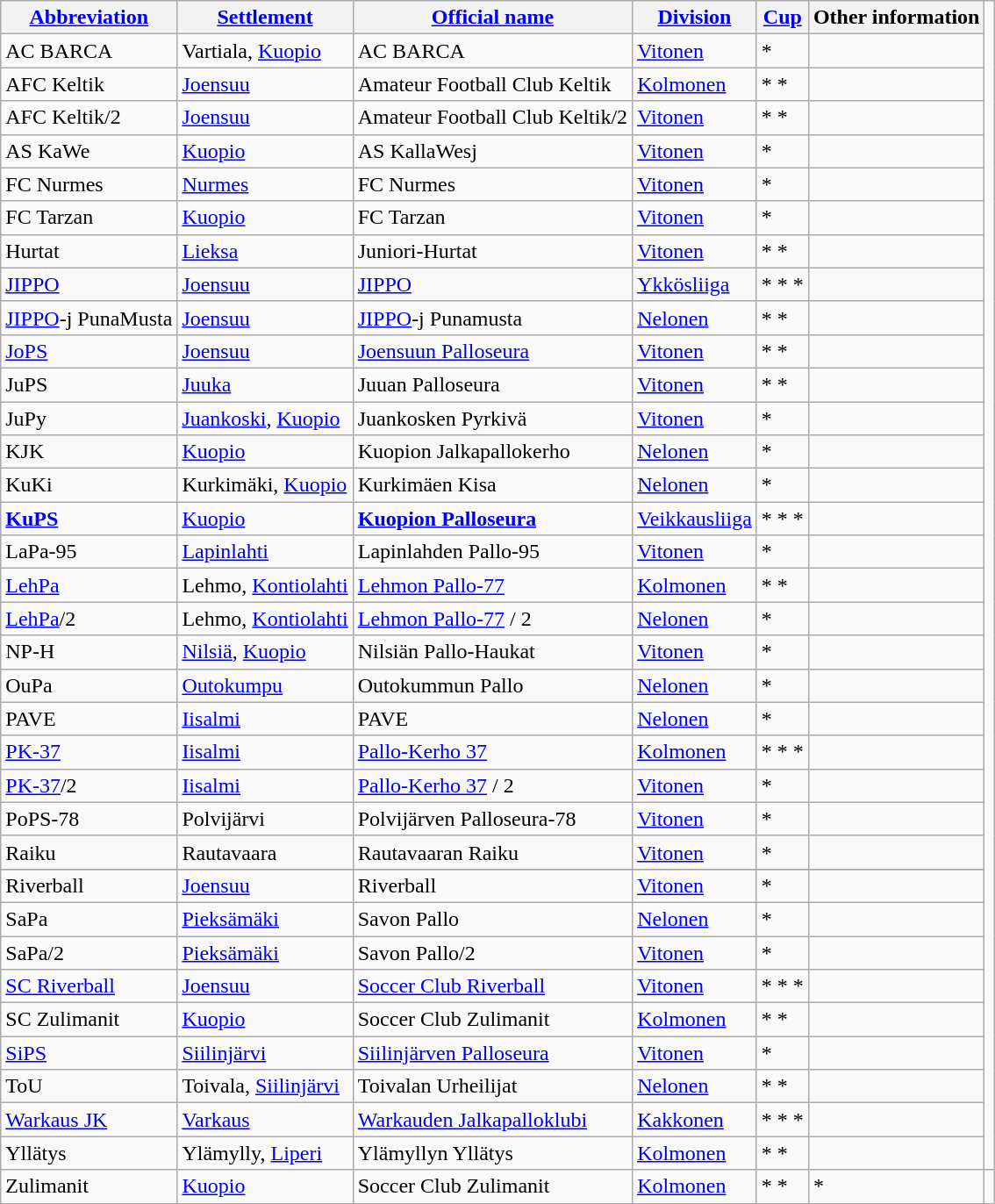<table class="wikitable" style="text-align:left">
<tr>
<th style= width="120px"><a href='#'>Abbreviation</a></th>
<th style= width="110px"><a href='#'>Settlement</a></th>
<th style= width="200px"><a href='#'>Official name</a></th>
<th style= width="80px"><a href='#'>Division</a></th>
<th style= width="40px"><a href='#'>Cup</a></th>
<th style= width="300px">Other information</th>
</tr>
<tr>
<td>AC BARCA</td>
<td>Vartiala, <a href='#'>Kuopio</a></td>
<td>AC BARCA</td>
<td><a href='#'>Vitonen</a></td>
<td>*</td>
<td></td>
</tr>
<tr>
<td>AFC Keltik</td>
<td><a href='#'>Joensuu</a></td>
<td>Amateur Football Club Keltik</td>
<td><a href='#'>Kolmonen</a></td>
<td>* *</td>
<td></td>
</tr>
<tr>
<td>AFC Keltik/2</td>
<td><a href='#'>Joensuu</a></td>
<td>Amateur Football Club Keltik/2</td>
<td><a href='#'>Vitonen</a></td>
<td>* *</td>
<td></td>
</tr>
<tr>
<td>AS KaWe</td>
<td><a href='#'>Kuopio</a></td>
<td>AS KallaWesj</td>
<td><a href='#'>Vitonen</a></td>
<td>*</td>
<td></td>
</tr>
<tr>
<td>FC Nurmes</td>
<td><a href='#'>Nurmes</a></td>
<td>FC Nurmes</td>
<td><a href='#'>Vitonen</a></td>
<td>*</td>
<td></td>
</tr>
<tr>
<td>FC Tarzan</td>
<td><a href='#'>Kuopio</a></td>
<td>FC Tarzan</td>
<td><a href='#'>Vitonen</a></td>
<td>*</td>
<td></td>
</tr>
<tr>
<td>Hurtat</td>
<td><a href='#'>Lieksa</a></td>
<td>Juniori-Hurtat</td>
<td><a href='#'>Vitonen</a></td>
<td>* *</td>
<td></td>
</tr>
<tr>
<td><a href='#'>JIPPO</a></td>
<td><a href='#'>Joensuu</a></td>
<td><a href='#'>JIPPO</a></td>
<td><a href='#'>Ykkösliiga</a></td>
<td>* * *</td>
<td></td>
</tr>
<tr>
<td><a href='#'>JIPPO</a>-j PunaMusta</td>
<td><a href='#'>Joensuu</a></td>
<td><a href='#'>JIPPO</a>-j Punamusta</td>
<td><a href='#'>Nelonen</a></td>
<td>* *</td>
<td></td>
</tr>
<tr>
<td><a href='#'>JoPS</a></td>
<td><a href='#'>Joensuu</a></td>
<td><a href='#'>Joensuun Palloseura</a></td>
<td><a href='#'>Vitonen</a></td>
<td>* *</td>
<td></td>
</tr>
<tr>
<td>JuPS</td>
<td><a href='#'>Juuka</a></td>
<td>Juuan Palloseura</td>
<td><a href='#'>Vitonen</a></td>
<td>* *</td>
<td></td>
</tr>
<tr>
<td>JuPy</td>
<td><a href='#'>Juankoski</a>, <a href='#'>Kuopio</a></td>
<td>Juankosken Pyrkivä</td>
<td><a href='#'>Vitonen</a></td>
<td>*</td>
<td></td>
</tr>
<tr>
<td>KJK</td>
<td><a href='#'>Kuopio</a></td>
<td>Kuopion Jalkapallokerho</td>
<td><a href='#'>Nelonen</a></td>
<td>*</td>
<td></td>
</tr>
<tr>
<td>KuKi</td>
<td>Kurkimäki,  <a href='#'>Kuopio</a></td>
<td>Kurkimäen Kisa</td>
<td><a href='#'>Nelonen</a></td>
<td>*</td>
<td></td>
</tr>
<tr>
<td><strong><a href='#'>KuPS</a></strong></td>
<td><a href='#'>Kuopio</a></td>
<td><strong><a href='#'>Kuopion Palloseura</a></strong></td>
<td><a href='#'>Veikkausliiga</a></td>
<td>* * *</td>
<td></td>
</tr>
<tr>
<td>LaPa-95</td>
<td><a href='#'>Lapinlahti</a></td>
<td>Lapinlahden Pallo-95</td>
<td><a href='#'>Vitonen</a></td>
<td>*</td>
<td></td>
</tr>
<tr>
<td><a href='#'>LehPa</a></td>
<td>Lehmo, <a href='#'>Kontiolahti</a></td>
<td><a href='#'>Lehmon Pallo-77</a></td>
<td><a href='#'>Kolmonen</a></td>
<td>* *</td>
<td></td>
</tr>
<tr>
<td><a href='#'>LehPa</a>/2</td>
<td>Lehmo, <a href='#'>Kontiolahti</a></td>
<td><a href='#'>Lehmon Pallo-77</a> / 2</td>
<td><a href='#'>Nelonen</a></td>
<td>*</td>
<td></td>
</tr>
<tr>
<td>NP-H</td>
<td><a href='#'>Nilsiä</a>, <a href='#'>Kuopio</a></td>
<td>Nilsiän Pallo-Haukat</td>
<td><a href='#'>Vitonen</a></td>
<td>*</td>
<td></td>
</tr>
<tr>
<td>OuPa</td>
<td><a href='#'>Outokumpu</a></td>
<td>Outokummun Pallo</td>
<td><a href='#'>Nelonen</a></td>
<td>*</td>
<td></td>
</tr>
<tr>
<td>PAVE</td>
<td><a href='#'>Iisalmi</a></td>
<td>PAVE</td>
<td><a href='#'>Nelonen</a></td>
<td>*</td>
<td></td>
</tr>
<tr>
<td><a href='#'>PK-37</a></td>
<td><a href='#'>Iisalmi</a></td>
<td><a href='#'>Pallo-Kerho 37</a></td>
<td><a href='#'>Kolmonen</a></td>
<td>* * *</td>
<td></td>
</tr>
<tr>
<td><a href='#'>PK-37</a>/2</td>
<td><a href='#'>Iisalmi</a></td>
<td><a href='#'>Pallo-Kerho 37</a> / 2</td>
<td><a href='#'>Vitonen</a></td>
<td>*</td>
<td></td>
</tr>
<tr>
<td>PoPS-78</td>
<td>Polvijärvi</td>
<td>Polvijärven Palloseura-78</td>
<td><a href='#'>Vitonen</a></td>
<td>*</td>
<td></td>
</tr>
<tr>
<td>Raiku</td>
<td>Rautavaara</td>
<td>Rautavaaran Raiku</td>
<td><a href='#'>Vitonen</a></td>
<td>*</td>
<td></td>
</tr>
<tr>
</tr>
<tr>
<td>Riverball</td>
<td><a href='#'>Joensuu</a></td>
<td>Riverball</td>
<td><a href='#'>Vitonen</a></td>
<td>*</td>
<td></td>
</tr>
<tr>
<td>SaPa</td>
<td><a href='#'>Pieksämäki</a></td>
<td>Savon Pallo</td>
<td><a href='#'>Nelonen</a></td>
<td>*</td>
<td></td>
</tr>
<tr>
<td>SaPa/2</td>
<td><a href='#'>Pieksämäki</a></td>
<td>Savon Pallo/2</td>
<td><a href='#'>Vitonen</a></td>
<td>*</td>
<td></td>
</tr>
<tr>
<td><a href='#'>SC Riverball</a></td>
<td><a href='#'>Joensuu</a></td>
<td><a href='#'>Soccer Club Riverball</a></td>
<td><a href='#'>Vitonen</a></td>
<td>* * *</td>
<td></td>
</tr>
<tr>
<td>SC Zulimanit</td>
<td><a href='#'>Kuopio</a></td>
<td>Soccer Club Zulimanit</td>
<td><a href='#'>Kolmonen</a></td>
<td>* *</td>
<td></td>
</tr>
<tr>
<td><a href='#'>SiPS</a></td>
<td><a href='#'>Siilinjärvi</a></td>
<td><a href='#'>Siilinjärven Palloseura</a></td>
<td><a href='#'>Vitonen</a></td>
<td>*</td>
<td></td>
</tr>
<tr>
<td>ToU</td>
<td>Toivala, <a href='#'>Siilinjärvi</a></td>
<td>Toivalan Urheilijat</td>
<td><a href='#'>Nelonen</a></td>
<td>* *</td>
<td></td>
</tr>
<tr>
<td><a href='#'>Warkaus JK</a></td>
<td><a href='#'>Varkaus</a></td>
<td><a href='#'>Warkauden Jalkapalloklubi</a></td>
<td><a href='#'>Kakkonen</a></td>
<td>* * *</td>
<td></td>
</tr>
<tr>
<td>Yllätys</td>
<td>Ylämylly, <a href='#'>Liperi</a></td>
<td>Ylämyllyn Yllätys</td>
<td><a href='#'>Kolmonen</a></td>
<td>* *</td>
<td></td>
</tr>
<tr>
<td>Zulimanit</td>
<td><a href='#'>Kuopio</a></td>
<td>Soccer Club Zulimanit</td>
<td><a href='#'>Kolmonen</a></td>
<td>* *</td>
<td>*</td>
<td></td>
</tr>
<tr>
</tr>
</table>
